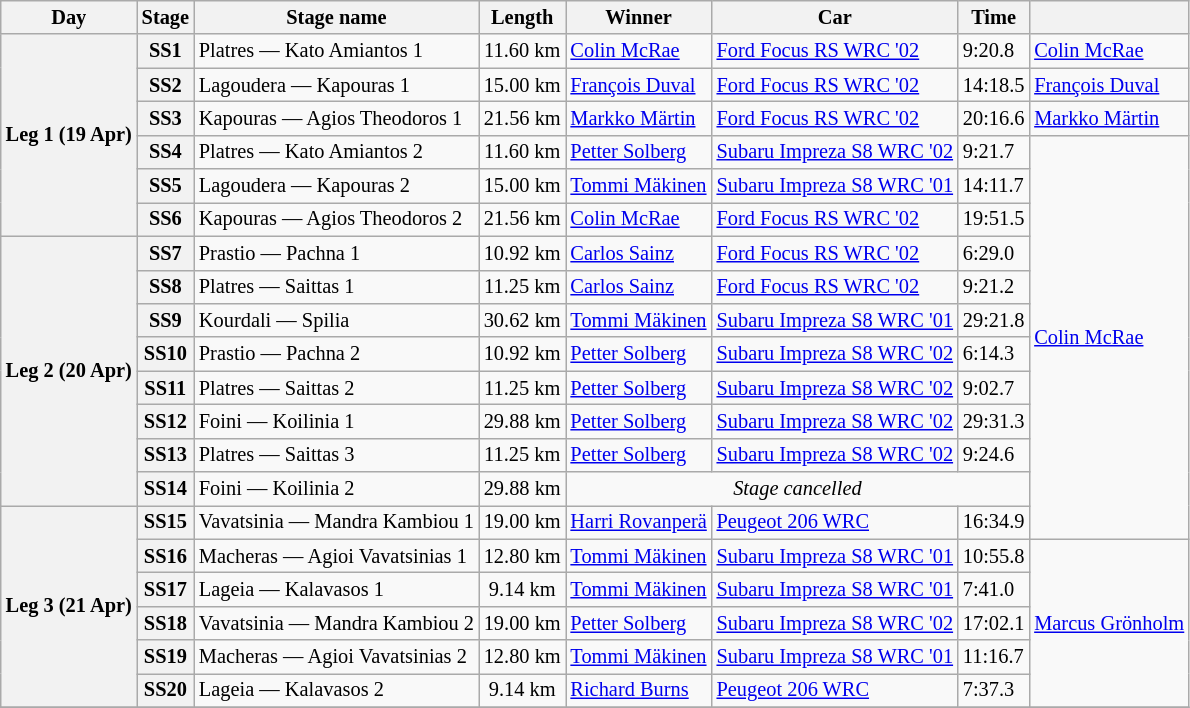<table class="wikitable" style="font-size: 85%;">
<tr>
<th>Day</th>
<th>Stage</th>
<th>Stage name</th>
<th>Length</th>
<th>Winner</th>
<th>Car</th>
<th>Time</th>
<th></th>
</tr>
<tr>
<th rowspan="6">Leg 1 (19 Apr)</th>
<th>SS1</th>
<td>Platres — Kato Amiantos 1</td>
<td align="center">11.60 km</td>
<td> <a href='#'>Colin McRae</a></td>
<td><a href='#'>Ford Focus RS WRC '02</a></td>
<td>9:20.8</td>
<td rowspan="1"> <a href='#'>Colin McRae</a></td>
</tr>
<tr>
<th>SS2</th>
<td>Lagoudera — Kapouras 1</td>
<td align="center">15.00 km</td>
<td> <a href='#'>François Duval</a></td>
<td><a href='#'>Ford Focus RS WRC '02</a></td>
<td>14:18.5</td>
<td rowspan="1"> <a href='#'>François Duval</a></td>
</tr>
<tr>
<th>SS3</th>
<td>Kapouras — Agios Theodoros 1</td>
<td align="center">21.56 km</td>
<td> <a href='#'>Markko Märtin</a></td>
<td><a href='#'>Ford Focus RS WRC '02</a></td>
<td>20:16.6</td>
<td rowspan="1"> <a href='#'>Markko Märtin</a></td>
</tr>
<tr>
<th>SS4</th>
<td>Platres — Kato Amiantos 2</td>
<td align="center">11.60 km</td>
<td> <a href='#'>Petter Solberg</a></td>
<td><a href='#'>Subaru Impreza S8 WRC '02</a></td>
<td>9:21.7</td>
<td rowspan="12"> <a href='#'>Colin McRae</a></td>
</tr>
<tr>
<th>SS5</th>
<td>Lagoudera — Kapouras 2</td>
<td align="center">15.00 km</td>
<td> <a href='#'>Tommi Mäkinen</a></td>
<td><a href='#'>Subaru Impreza S8 WRC '01</a></td>
<td>14:11.7</td>
</tr>
<tr>
<th>SS6</th>
<td>Kapouras — Agios Theodoros 2</td>
<td align="center">21.56 km</td>
<td> <a href='#'>Colin McRae</a></td>
<td><a href='#'>Ford Focus RS WRC '02</a></td>
<td>19:51.5</td>
</tr>
<tr>
<th rowspan="8">Leg 2 (20 Apr)</th>
<th>SS7</th>
<td>Prastio — Pachna 1</td>
<td align="center">10.92 km</td>
<td> <a href='#'>Carlos Sainz</a></td>
<td><a href='#'>Ford Focus RS WRC '02</a></td>
<td>6:29.0</td>
</tr>
<tr>
<th>SS8</th>
<td>Platres — Saittas 1</td>
<td align="center">11.25 km</td>
<td> <a href='#'>Carlos Sainz</a></td>
<td><a href='#'>Ford Focus RS WRC '02</a></td>
<td>9:21.2</td>
</tr>
<tr>
<th>SS9</th>
<td>Kourdali — Spilia</td>
<td align="center">30.62 km</td>
<td> <a href='#'>Tommi Mäkinen</a></td>
<td><a href='#'>Subaru Impreza S8 WRC '01</a></td>
<td>29:21.8</td>
</tr>
<tr>
<th>SS10</th>
<td>Prastio — Pachna 2</td>
<td align="center">10.92 km</td>
<td> <a href='#'>Petter Solberg</a></td>
<td><a href='#'>Subaru Impreza S8 WRC '02</a></td>
<td>6:14.3</td>
</tr>
<tr>
<th>SS11</th>
<td>Platres — Saittas 2</td>
<td align="center">11.25 km</td>
<td> <a href='#'>Petter Solberg</a></td>
<td><a href='#'>Subaru Impreza S8 WRC '02</a></td>
<td>9:02.7</td>
</tr>
<tr>
<th>SS12</th>
<td>Foini — Koilinia 1</td>
<td align="center">29.88 km</td>
<td> <a href='#'>Petter Solberg</a></td>
<td><a href='#'>Subaru Impreza S8 WRC '02</a></td>
<td>29:31.3</td>
</tr>
<tr>
<th>SS13</th>
<td>Platres — Saittas 3</td>
<td align="center">11.25 km</td>
<td> <a href='#'>Petter Solberg</a></td>
<td><a href='#'>Subaru Impreza S8 WRC '02</a></td>
<td>9:24.6</td>
</tr>
<tr>
<th>SS14</th>
<td>Foini — Koilinia 2</td>
<td align="center">29.88 km</td>
<td colspan="3" align="center"><em>Stage cancelled</em></td>
</tr>
<tr>
<th rowspan="6">Leg 3 (21 Apr)</th>
<th>SS15</th>
<td>Vavatsinia — Mandra Kambiou 1</td>
<td align="center">19.00 km</td>
<td> <a href='#'>Harri Rovanperä</a></td>
<td><a href='#'>Peugeot 206 WRC</a></td>
<td>16:34.9</td>
</tr>
<tr>
<th>SS16</th>
<td>Macheras — Agioi Vavatsinias 1</td>
<td align="center">12.80 km</td>
<td> <a href='#'>Tommi Mäkinen</a></td>
<td><a href='#'>Subaru Impreza S8 WRC '01</a></td>
<td>10:55.8</td>
<td rowspan="5"> <a href='#'>Marcus Grönholm</a></td>
</tr>
<tr>
<th>SS17</th>
<td>Lageia — Kalavasos 1</td>
<td align="center">9.14 km</td>
<td> <a href='#'>Tommi Mäkinen</a></td>
<td><a href='#'>Subaru Impreza S8 WRC '01</a></td>
<td>7:41.0</td>
</tr>
<tr>
<th>SS18</th>
<td>Vavatsinia — Mandra Kambiou 2</td>
<td align="center">19.00 km</td>
<td> <a href='#'>Petter Solberg</a></td>
<td><a href='#'>Subaru Impreza S8 WRC '02</a></td>
<td>17:02.1</td>
</tr>
<tr>
<th>SS19</th>
<td>Macheras — Agioi Vavatsinias 2</td>
<td align="center">12.80 km</td>
<td> <a href='#'>Tommi Mäkinen</a></td>
<td><a href='#'>Subaru Impreza S8 WRC '01</a></td>
<td>11:16.7</td>
</tr>
<tr>
<th>SS20</th>
<td>Lageia — Kalavasos 2</td>
<td align="center">9.14 km</td>
<td> <a href='#'>Richard Burns</a></td>
<td><a href='#'>Peugeot 206 WRC</a></td>
<td>7:37.3</td>
</tr>
<tr>
</tr>
</table>
